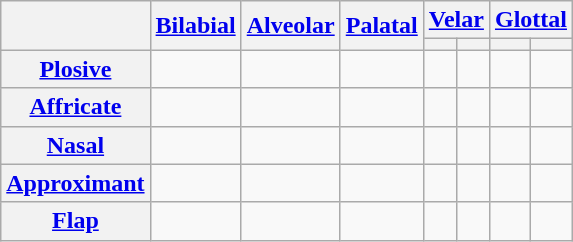<table class="wikitable" style="text-align:center;">
<tr>
<th rowspan="2"></th>
<th rowspan="2"><a href='#'>Bilabial</a></th>
<th rowspan="2"><a href='#'>Alveolar</a></th>
<th rowspan="2"><a href='#'>Palatal</a></th>
<th colspan="2"><a href='#'>Velar</a></th>
<th colspan="2"><a href='#'>Glottal</a></th>
</tr>
<tr>
<th></th>
<th></th>
<th></th>
<th></th>
</tr>
<tr>
<th><a href='#'>Plosive</a></th>
<td></td>
<td></td>
<td></td>
<td></td>
<td></td>
<td></td>
<td></td>
</tr>
<tr>
<th><a href='#'>Affricate</a></th>
<td></td>
<td></td>
<td></td>
<td></td>
<td></td>
<td></td>
<td></td>
</tr>
<tr>
<th><a href='#'>Nasal</a></th>
<td></td>
<td></td>
<td></td>
<td></td>
<td></td>
<td></td>
<td></td>
</tr>
<tr>
<th><a href='#'>Approximant</a></th>
<td></td>
<td></td>
<td></td>
<td></td>
<td></td>
<td></td>
<td></td>
</tr>
<tr>
<th><a href='#'>Flap</a></th>
<td></td>
<td></td>
<td></td>
<td></td>
<td></td>
<td></td>
<td></td>
</tr>
</table>
